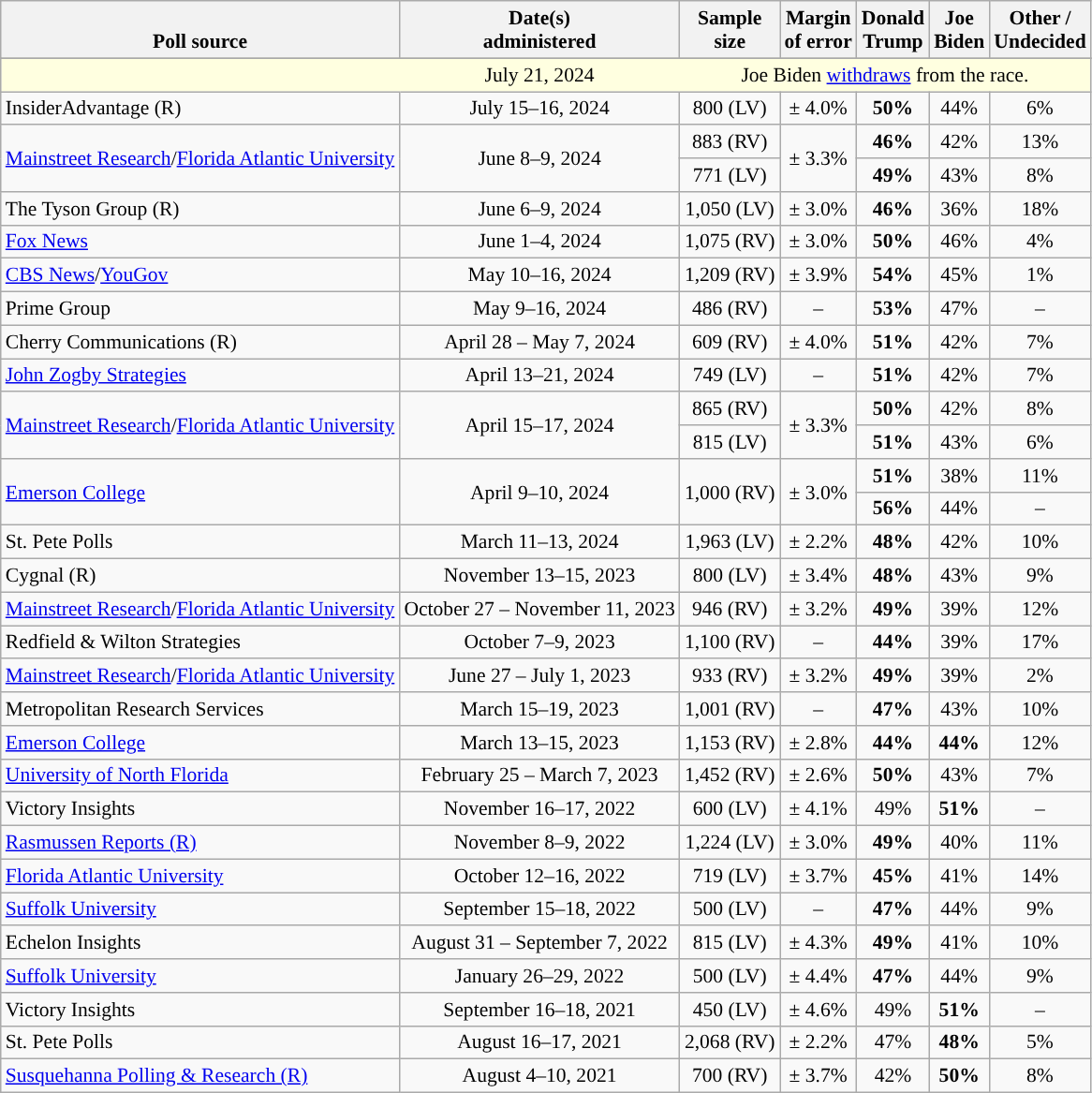<table class="wikitable sortable mw-datatable" style="font-size:90%;text-align:center;line-height:17px">
<tr valign=bottom>
<th>Poll source</th>
<th>Date(s)<br>administered</th>
<th>Sample<br>size</th>
<th>Margin<br>of error</th>
<th class="unsortable">Donald<br>Trump<br></th>
<th class="unsortable">Joe<br>Biden<br></th>
<th class="unsortable">Other /<br>Undecided</th>
</tr>
<tr>
</tr>
<tr style="background:lightyellow;">
<td style="border-right-style:hidden;"></td>
<td style="border-right-style:hidden; " data-sort-value="2024-07-21">July 21, 2024</td>
<td colspan="5">Joe Biden <a href='#'>withdraws</a> from the race.</td>
</tr>
<tr>
<td style="text-align:left;">InsiderAdvantage (R)</td>
<td data-sort-value="2024-07-17">July 15–16, 2024</td>
<td>800 (LV)</td>
<td>± 4.0%</td>
<td style="background-color:"><strong>50%</strong></td>
<td>44%</td>
<td>6%</td>
</tr>
<tr>
<td style="text-align:left;" rowspan="2"><a href='#'>Mainstreet Research</a>/<a href='#'>Florida Atlantic University</a></td>
<td rowspan="2">June 8–9, 2024</td>
<td>883 (RV)</td>
<td rowspan="2">± 3.3%</td>
<td style="background-color:"><strong>46%</strong></td>
<td>42%</td>
<td>13%</td>
</tr>
<tr>
<td>771 (LV)</td>
<td style="background-color:"><strong>49%</strong></td>
<td>43%</td>
<td>8%</td>
</tr>
<tr>
<td style="text-align:left;">The Tyson Group (R)</td>
<td data-sort-value="2024-06-11">June 6–9, 2024</td>
<td>1,050 (LV)</td>
<td>± 3.0%</td>
<td style="background-color:"><strong>46%</strong></td>
<td>36%</td>
<td>18%</td>
</tr>
<tr>
<td style="text-align:left;"><a href='#'>Fox News</a></td>
<td data-sort-value="2024-06-06">June 1–4, 2024</td>
<td>1,075 (RV)</td>
<td>± 3.0%</td>
<td style="background-color:"><strong>50%</strong></td>
<td>46%</td>
<td>4%</td>
</tr>
<tr>
<td style="text-align:left;"><a href='#'>CBS News</a>/<a href='#'>YouGov</a></td>
<td data-sort-value="2024-05-19">May 10–16, 2024</td>
<td>1,209 (RV)</td>
<td>± 3.9%</td>
<td style="background-color:"><strong>54%</strong></td>
<td>45%</td>
<td>1%</td>
</tr>
<tr>
<td style="text-align:left;">Prime Group</td>
<td data-sort-value="2024-05-22">May 9–16, 2024</td>
<td>486 (RV)</td>
<td>–</td>
<td style="background-color:"><strong>53%</strong></td>
<td>47%</td>
<td>–</td>
</tr>
<tr>
<td style="text-align:left;">Cherry Communications (R)</td>
<td data-sort-value=2024-05-10>April 28 – May 7, 2024</td>
<td>609 (RV)</td>
<td>± 4.0%</td>
<td style="background-color:"><strong>51%</strong></td>
<td>42%</td>
<td>7%</td>
</tr>
<tr>
<td style="text-align:left;"><a href='#'>John Zogby Strategies</a></td>
<td data-sort-value="2024-05-01">April 13–21, 2024</td>
<td>749 (LV)</td>
<td>–</td>
<td style="background-color:"><strong>51%</strong></td>
<td>42%</td>
<td>7%</td>
</tr>
<tr>
<td style="text-align:left;" rowspan="2"><a href='#'>Mainstreet Research</a>/<a href='#'>Florida Atlantic University</a></td>
<td rowspan="2">April 15–17, 2024</td>
<td>865 (RV)</td>
<td rowspan="2">± 3.3%</td>
<td style="background-color:"><strong>50%</strong></td>
<td>42%</td>
<td>8%</td>
</tr>
<tr>
<td>815 (LV)</td>
<td style="background-color:"><strong>51%</strong></td>
<td>43%</td>
<td>6%</td>
</tr>
<tr>
<td style="text-align:left;" rowspan="2"><a href='#'>Emerson College</a></td>
<td rowspan="2">April 9–10, 2024</td>
<td rowspan="2">1,000 (RV)</td>
<td rowspan="2">± 3.0%</td>
<td style="background-color:"><strong>51%</strong></td>
<td>38%</td>
<td>11%</td>
</tr>
<tr>
<td style="background-color:"><strong>56%</strong></td>
<td>44%</td>
<td>–</td>
</tr>
<tr>
<td style="text-align:left;">St. Pete Polls</td>
<td data-sort-value=2024-03-15>March 11–13, 2024</td>
<td>1,963 (LV)</td>
<td>± 2.2%</td>
<td style="background-color:"><strong>48%</strong></td>
<td>42%</td>
<td>10%</td>
</tr>
<tr>
<td style="text-align:left;">Cygnal (R)</td>
<td data-sort-value=2023-11-20>November 13–15, 2023</td>
<td>800 (LV)</td>
<td>± 3.4%</td>
<td style="background-color:"><strong>48%</strong></td>
<td>43%</td>
<td>9%</td>
</tr>
<tr>
<td style="text-align:left;"><a href='#'>Mainstreet Research</a>/<a href='#'>Florida Atlantic University</a></td>
<td data-sort-value=2023-06-27>October 27 – November 11, 2023</td>
<td>946 (RV)</td>
<td>± 3.2%</td>
<td style="background-color:"><strong>49%</strong></td>
<td>39%</td>
<td>12%</td>
</tr>
<tr>
<td style="text-align:left;">Redfield & Wilton Strategies</td>
<td data-sort-value=2023-06-27>October 7–9, 2023</td>
<td>1,100 (RV)</td>
<td>–</td>
<td style="background-color:"><strong>44%</strong></td>
<td>39%</td>
<td>17%</td>
</tr>
<tr>
<td style="text-align:left;"><a href='#'>Mainstreet Research</a>/<a href='#'>Florida Atlantic University</a></td>
<td data-sort-value=2023-06-27>June 27 – July 1, 2023</td>
<td>933 (RV)</td>
<td>± 3.2%</td>
<td style="background-color:"><strong>49%</strong></td>
<td>39%</td>
<td>2%</td>
</tr>
<tr>
<td style="text-align:left;">Metropolitan Research Services</td>
<td data-sort-value=2023-03-15>March 15–19, 2023</td>
<td>1,001 (RV)</td>
<td>–</td>
<td style="background-color:"><strong>47%</strong></td>
<td>43%</td>
<td>10%</td>
</tr>
<tr>
<td style="text-align:left;"><a href='#'>Emerson College</a></td>
<td data-sort-value=2023-03-15>March 13–15, 2023</td>
<td>1,153 (RV)</td>
<td>± 2.8%</td>
<td><strong>44%</strong></td>
<td><strong>44%</strong></td>
<td>12%</td>
</tr>
<tr>
<td style="text-align:left;"><a href='#'>University of North Florida</a></td>
<td data-sort-value=2023-03-07>February 25 – March 7, 2023</td>
<td>1,452 (RV)</td>
<td>± 2.6%</td>
<td style="background-color:"><strong>50%</strong></td>
<td>43%</td>
<td>7%</td>
</tr>
<tr>
<td style="text-align:left;">Victory Insights</td>
<td data-sort-value=2022-11-17>November 16–17, 2022</td>
<td>600 (LV)</td>
<td>± 4.1%</td>
<td>49%</td>
<td style="color:black;background-color:"><strong>51%</strong></td>
<td>–</td>
</tr>
<tr>
<td style="text-align:left;"><a href='#'>Rasmussen Reports (R)</a></td>
<td data-sort-value=2022-11-09>November 8–9, 2022</td>
<td>1,224 (LV)</td>
<td>± 3.0%</td>
<td style="background-color:"><strong>49%</strong></td>
<td>40%</td>
<td>11%</td>
</tr>
<tr>
<td style="text-align:left;"><a href='#'>Florida Atlantic University</a></td>
<td data-sort-value=2022-10-16>October 12–16, 2022</td>
<td>719 (LV)</td>
<td>± 3.7%</td>
<td style="background-color:"><strong>45%</strong></td>
<td>41%</td>
<td>14%</td>
</tr>
<tr>
<td style="text-align:left;"><a href='#'>Suffolk University</a></td>
<td data-sort-value=2022-09-18>September 15–18, 2022</td>
<td>500 (LV)</td>
<td>–</td>
<td style="background-color:"><strong>47%</strong></td>
<td>44%</td>
<td>9%</td>
</tr>
<tr>
<td style="text-align:left;">Echelon Insights</td>
<td data-sort-value=2022-09-07>August 31 – September 7, 2022</td>
<td>815 (LV)</td>
<td>± 4.3%</td>
<td style="background-color:"><strong>49%</strong></td>
<td>41%</td>
<td>10%</td>
</tr>
<tr>
<td style="text-align:left;"><a href='#'>Suffolk University</a></td>
<td data-sort-value=2022-01-29>January 26–29, 2022</td>
<td>500 (LV)</td>
<td>± 4.4%</td>
<td style="background-color:"><strong>47%</strong></td>
<td>44%</td>
<td>9%</td>
</tr>
<tr>
<td style="text-align:left;">Victory Insights</td>
<td data-sort-value=2021-09-18>September 16–18, 2021</td>
<td>450 (LV)</td>
<td>± 4.6%</td>
<td>49%</td>
<td style="color:black;background-color:"><strong>51%</strong></td>
<td>–</td>
</tr>
<tr>
<td style="text-align:left;">St. Pete Polls</td>
<td data-sort-value=2021-08-17>August 16–17, 2021</td>
<td>2,068 (RV)</td>
<td>± 2.2%</td>
<td>47%</td>
<td style="color:black;background-color:"><strong>48%</strong></td>
<td>5%</td>
</tr>
<tr>
<td style="text-align:left;"><a href='#'>Susquehanna Polling & Research (R)</a></td>
<td data-sort-value=2021-08-10>August 4–10, 2021</td>
<td>700 (RV)</td>
<td>± 3.7%</td>
<td>42%</td>
<td style="color:black;background-color:"><strong>50%</strong></td>
<td>8%</td>
</tr>
</table>
